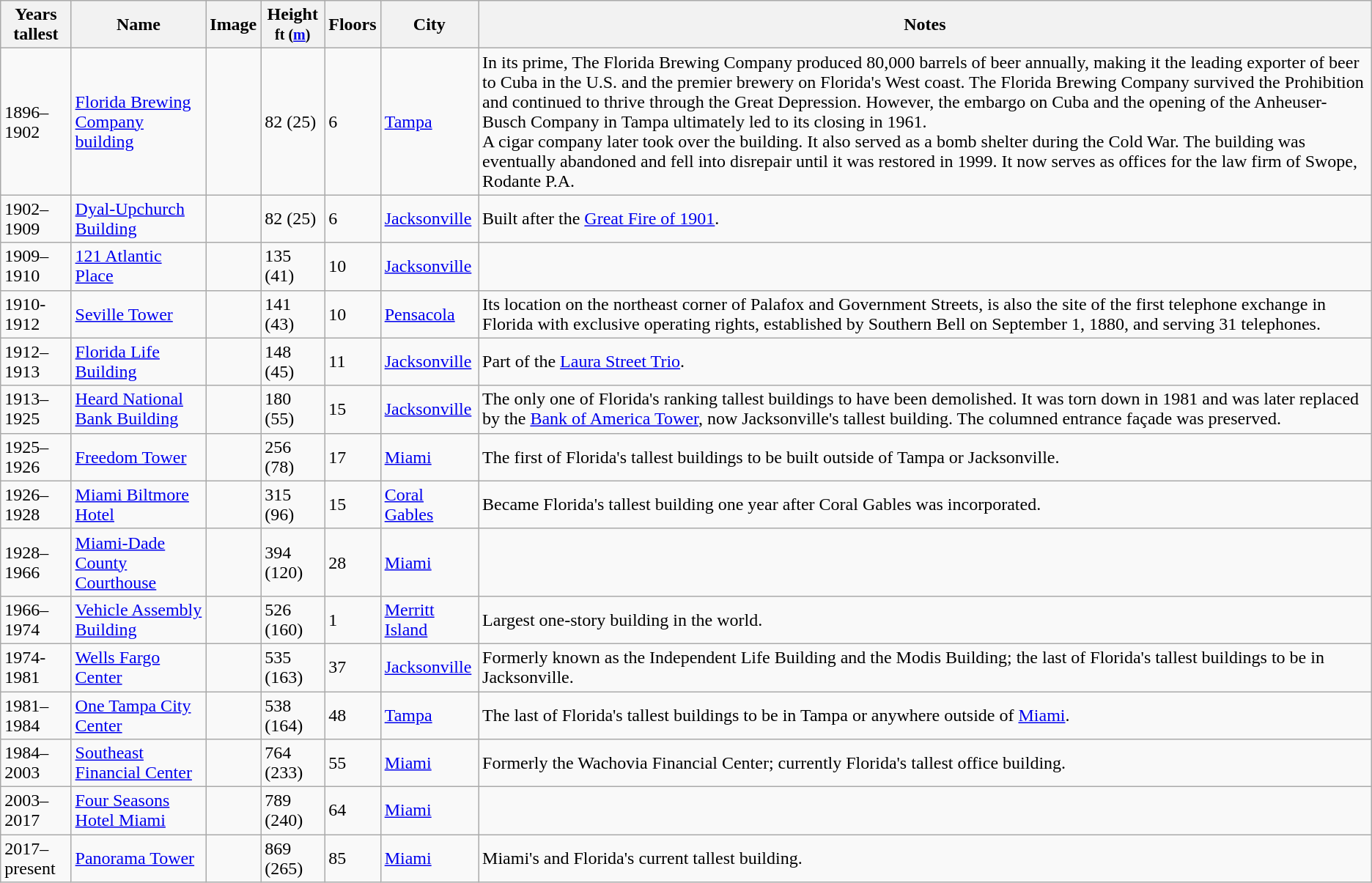<table class="wikitable sortable">
<tr>
<th>Years tallest</th>
<th>Name</th>
<th>Image</th>
<th>Height<br><small>ft (<a href='#'>m</a>)</small></th>
<th>Floors</th>
<th>City</th>
<th class="unsortable">Notes</th>
</tr>
<tr>
<td>1896–1902</td>
<td><a href='#'>Florida Brewing Company building</a></td>
<td></td>
<td>82 (25)</td>
<td>6</td>
<td><a href='#'>Tampa</a></td>
<td>In its prime, The Florida Brewing Company produced 80,000 barrels of beer annually, making it the leading exporter of beer to Cuba in the U.S. and the premier brewery on Florida's West coast. The Florida Brewing Company survived the Prohibition and continued to thrive through the Great Depression. However, the embargo on Cuba and the opening of the Anheuser-Busch Company in Tampa ultimately led to its closing in 1961.<br>A cigar company later took over the building. It also served as a bomb shelter during the Cold War. The building was eventually abandoned and fell into disrepair until it was restored in 1999. It now serves as offices for the law firm of Swope, Rodante P.A.</td>
</tr>
<tr>
<td>1902–1909</td>
<td><a href='#'>Dyal-Upchurch Building</a></td>
<td></td>
<td>82 (25)</td>
<td>6</td>
<td><a href='#'>Jacksonville</a></td>
<td>Built after the <a href='#'>Great Fire of 1901</a>.</td>
</tr>
<tr>
<td>1909–1910</td>
<td><a href='#'>121 Atlantic Place</a></td>
<td></td>
<td>135 (41)</td>
<td>10</td>
<td><a href='#'>Jacksonville</a></td>
<td></td>
</tr>
<tr>
<td>1910-1912</td>
<td><a href='#'>Seville Tower</a></td>
<td></td>
<td>141 (43)</td>
<td>10</td>
<td><a href='#'>Pensacola</a></td>
<td>Its location on the northeast corner of Palafox and Government Streets, is also the site of the first telephone exchange in Florida with exclusive operating rights, established by Southern Bell on September 1, 1880, and serving 31 telephones.</td>
</tr>
<tr>
<td>1912–1913</td>
<td><a href='#'>Florida Life Building</a></td>
<td></td>
<td>148 (45)</td>
<td>11</td>
<td><a href='#'>Jacksonville</a></td>
<td>Part of the <a href='#'>Laura Street Trio</a>.</td>
</tr>
<tr>
<td>1913–1925</td>
<td><a href='#'>Heard National Bank Building</a></td>
<td></td>
<td>180 (55)</td>
<td>15</td>
<td><a href='#'>Jacksonville</a></td>
<td>The only one of Florida's ranking tallest buildings to have been demolished. It was torn down in 1981 and was later replaced by the <a href='#'>Bank of America Tower</a>, now Jacksonville's tallest building. The columned entrance façade was preserved.</td>
</tr>
<tr>
<td>1925–1926</td>
<td><a href='#'>Freedom Tower</a></td>
<td></td>
<td>256 (78)</td>
<td>17</td>
<td><a href='#'>Miami</a></td>
<td>The first of Florida's tallest buildings to be built outside of Tampa or Jacksonville.</td>
</tr>
<tr>
<td>1926–1928</td>
<td><a href='#'>Miami Biltmore Hotel</a></td>
<td></td>
<td>315 (96)</td>
<td>15</td>
<td><a href='#'>Coral Gables</a></td>
<td>Became Florida's tallest building one year after Coral Gables was incorporated.</td>
</tr>
<tr>
<td>1928–1966</td>
<td><a href='#'>Miami-Dade County Courthouse</a></td>
<td></td>
<td>394 (120)</td>
<td>28</td>
<td><a href='#'>Miami</a></td>
<td></td>
</tr>
<tr>
<td>1966–1974</td>
<td><a href='#'>Vehicle Assembly Building</a></td>
<td></td>
<td>526 (160)</td>
<td>1</td>
<td><a href='#'>Merritt Island</a></td>
<td>Largest one-story building in the world.</td>
</tr>
<tr>
<td>1974-1981</td>
<td><a href='#'>Wells Fargo Center</a></td>
<td></td>
<td>535 (163)</td>
<td>37</td>
<td><a href='#'>Jacksonville</a></td>
<td>Formerly known as the Independent Life Building and the Modis Building; the last of Florida's tallest buildings to be in Jacksonville.</td>
</tr>
<tr>
<td>1981–1984</td>
<td><a href='#'>One Tampa City Center</a></td>
<td></td>
<td>538 (164)</td>
<td>48</td>
<td><a href='#'>Tampa</a></td>
<td>The last of Florida's tallest buildings to be in Tampa or anywhere outside of <a href='#'>Miami</a>.</td>
</tr>
<tr>
<td>1984–2003</td>
<td><a href='#'>Southeast Financial Center</a></td>
<td></td>
<td>764 (233)</td>
<td>55</td>
<td><a href='#'>Miami</a></td>
<td>Formerly the Wachovia Financial Center; currently Florida's tallest office building.</td>
</tr>
<tr>
<td>2003–2017</td>
<td><a href='#'>Four Seasons Hotel Miami</a></td>
<td></td>
<td>789 (240)</td>
<td>64</td>
<td><a href='#'>Miami</a></td>
<td></td>
</tr>
<tr>
<td>2017–present</td>
<td><a href='#'>Panorama Tower</a></td>
<td></td>
<td>869 (265)</td>
<td>85</td>
<td><a href='#'>Miami</a></td>
<td>Miami's and Florida's current tallest building.</td>
</tr>
</table>
